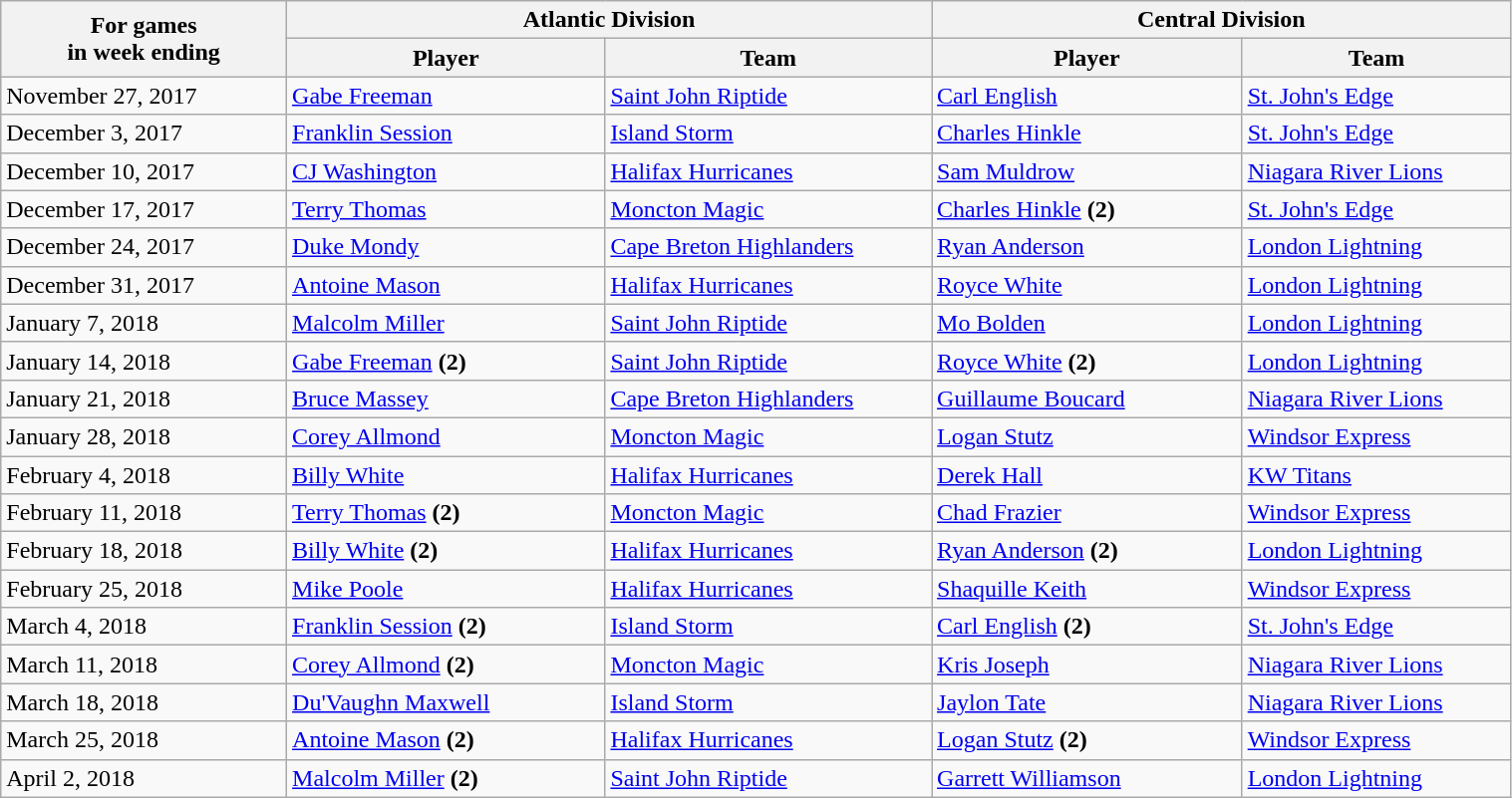<table class="wikitable" style="width: 80%">
<tr>
<th rowspan=2 width=60>For games<br>in week ending</th>
<th colspan=2 width=120>Atlantic Division</th>
<th colspan=2 width=120>Central Division</th>
</tr>
<tr>
<th width=60>Player</th>
<th width=60>Team</th>
<th width=60>Player</th>
<th width=60>Team</th>
</tr>
<tr>
<td>November 27, 2017</td>
<td><a href='#'>Gabe Freeman</a></td>
<td><a href='#'>Saint John Riptide</a></td>
<td><a href='#'>Carl English</a></td>
<td><a href='#'>St. John's Edge</a></td>
</tr>
<tr>
<td>December 3, 2017</td>
<td><a href='#'>Franklin Session</a></td>
<td><a href='#'>Island Storm</a></td>
<td><a href='#'>Charles Hinkle</a></td>
<td><a href='#'>St. John's Edge</a></td>
</tr>
<tr>
<td>December 10, 2017</td>
<td><a href='#'>CJ Washington</a></td>
<td><a href='#'>Halifax Hurricanes</a></td>
<td><a href='#'>Sam Muldrow</a></td>
<td><a href='#'>Niagara River Lions</a></td>
</tr>
<tr>
<td>December 17, 2017</td>
<td><a href='#'>Terry Thomas</a></td>
<td><a href='#'>Moncton Magic</a></td>
<td><a href='#'>Charles Hinkle</a> <strong>(2)</strong></td>
<td><a href='#'>St. John's Edge</a></td>
</tr>
<tr>
<td>December 24, 2017</td>
<td><a href='#'>Duke Mondy</a></td>
<td><a href='#'>Cape Breton Highlanders</a></td>
<td><a href='#'>Ryan Anderson</a></td>
<td><a href='#'>London Lightning</a></td>
</tr>
<tr>
<td>December 31, 2017</td>
<td><a href='#'>Antoine Mason</a></td>
<td><a href='#'>Halifax Hurricanes</a></td>
<td><a href='#'>Royce White</a></td>
<td><a href='#'>London Lightning</a></td>
</tr>
<tr>
<td>January 7, 2018</td>
<td><a href='#'>Malcolm Miller</a></td>
<td><a href='#'>Saint John Riptide</a></td>
<td><a href='#'>Mo Bolden</a></td>
<td><a href='#'>London Lightning</a></td>
</tr>
<tr>
<td>January 14, 2018</td>
<td><a href='#'>Gabe Freeman</a> <strong>(2)</strong></td>
<td><a href='#'>Saint John Riptide</a></td>
<td><a href='#'>Royce White</a> <strong>(2)</strong></td>
<td><a href='#'>London Lightning</a></td>
</tr>
<tr>
<td>January 21, 2018</td>
<td><a href='#'>Bruce Massey</a></td>
<td><a href='#'>Cape Breton Highlanders</a></td>
<td><a href='#'>Guillaume Boucard</a></td>
<td><a href='#'>Niagara River Lions</a></td>
</tr>
<tr>
<td>January 28, 2018</td>
<td><a href='#'>Corey Allmond</a></td>
<td><a href='#'>Moncton Magic</a></td>
<td><a href='#'>Logan Stutz</a></td>
<td><a href='#'>Windsor Express</a></td>
</tr>
<tr>
<td>February 4, 2018</td>
<td><a href='#'>Billy White</a></td>
<td><a href='#'>Halifax Hurricanes</a></td>
<td><a href='#'>Derek Hall</a></td>
<td><a href='#'>KW Titans</a></td>
</tr>
<tr>
<td>February 11, 2018</td>
<td><a href='#'>Terry Thomas</a> <strong>(2)</strong></td>
<td><a href='#'>Moncton Magic</a></td>
<td><a href='#'>Chad Frazier</a></td>
<td><a href='#'>Windsor Express</a></td>
</tr>
<tr>
<td>February 18, 2018</td>
<td><a href='#'>Billy White</a> <strong>(2)</strong></td>
<td><a href='#'>Halifax Hurricanes</a></td>
<td><a href='#'>Ryan Anderson</a> <strong>(2)</strong></td>
<td><a href='#'>London Lightning</a></td>
</tr>
<tr>
<td>February 25, 2018</td>
<td><a href='#'>Mike Poole</a></td>
<td><a href='#'>Halifax Hurricanes</a></td>
<td><a href='#'>Shaquille Keith</a></td>
<td><a href='#'>Windsor Express</a></td>
</tr>
<tr>
<td>March 4, 2018</td>
<td><a href='#'>Franklin Session</a> <strong>(2)</strong></td>
<td><a href='#'>Island Storm</a></td>
<td><a href='#'>Carl English</a> <strong>(2)</strong></td>
<td><a href='#'>St. John's Edge</a></td>
</tr>
<tr>
<td>March 11, 2018</td>
<td><a href='#'>Corey Allmond</a> <strong>(2)</strong></td>
<td><a href='#'>Moncton Magic</a></td>
<td><a href='#'>Kris Joseph</a></td>
<td><a href='#'>Niagara River Lions</a></td>
</tr>
<tr>
<td>March 18, 2018</td>
<td><a href='#'>Du'Vaughn Maxwell</a></td>
<td><a href='#'>Island Storm</a></td>
<td><a href='#'>Jaylon Tate</a></td>
<td><a href='#'>Niagara River Lions</a></td>
</tr>
<tr>
<td>March 25, 2018</td>
<td><a href='#'>Antoine Mason</a> <strong>(2)</strong></td>
<td><a href='#'>Halifax Hurricanes</a></td>
<td><a href='#'>Logan Stutz</a> <strong>(2)</strong></td>
<td><a href='#'>Windsor Express</a></td>
</tr>
<tr>
<td>April 2, 2018</td>
<td><a href='#'>Malcolm Miller</a> <strong>(2)</strong></td>
<td><a href='#'>Saint John Riptide</a></td>
<td><a href='#'>Garrett Williamson</a></td>
<td><a href='#'>London Lightning</a></td>
</tr>
</table>
